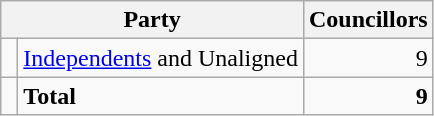<table class="wikitable">
<tr>
<th colspan="2">Party</th>
<th>Councillors</th>
</tr>
<tr>
<td> </td>
<td><a href='#'>Independents</a> and Unaligned</td>
<td align=right>9</td>
</tr>
<tr>
<td></td>
<td><strong>Total</strong></td>
<td align=right><strong>9</strong></td>
</tr>
</table>
